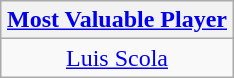<table class=wikitable style="text-align:center; margin:auto">
<tr>
<th><a href='#'>Most Valuable Player</a></th>
</tr>
<tr>
<td> <a href='#'>Luis Scola</a></td>
</tr>
</table>
